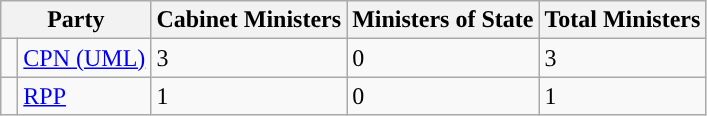<table class="wikitable">
<tr>
<th colspan="2">Party</th>
<th>Cabinet Ministers</th>
<th>Ministers of State</th>
<th>Total Ministers</th>
</tr>
<tr>
<td width="4px"></td>
<td><a href='#'>CPN (UML)</a></td>
<td>3</td>
<td>0</td>
<td>3</td>
</tr>
<tr>
<td width="4px"></td>
<td><a href='#'>RPP</a></td>
<td>1</td>
<td>0</td>
<td>1</td>
</tr>
</table>
